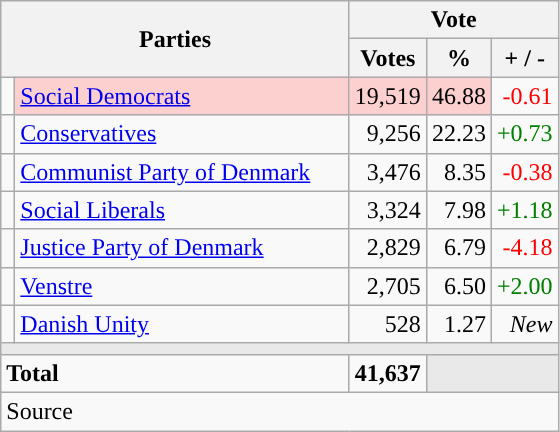<table class="wikitable" style="text-align:right;">
<tr>
<th style="text-align:centre;" rowspan="2" colspan="2" width="225">Parties</th>
<th colspan="3">Vote</th>
</tr>
<tr>
<th width="15">Votes</th>
<th width="15">%</th>
<th width="15">+ / -</th>
</tr>
<tr>
<td width="2" style="color:inherit;background:"></td>
<td bgcolor=#fbd0ce  align="left"><a href='#'>Social Democrats</a></td>
<td bgcolor=#fbd0ce>19,519</td>
<td bgcolor=#fbd0ce>46.88</td>
<td style=color:red;>-0.61</td>
</tr>
<tr>
<td width="2" style="color:inherit;background:"></td>
<td align="left"><a href='#'>Conservatives</a></td>
<td>9,256</td>
<td>22.23</td>
<td style=color:green;>+0.73</td>
</tr>
<tr>
<td width="2" style="color:inherit;background:"></td>
<td align="left"><a href='#'>Communist Party of Denmark</a></td>
<td>3,476</td>
<td>8.35</td>
<td style=color:red;>-0.38</td>
</tr>
<tr>
<td width="2" style="color:inherit;background:"></td>
<td align="left"><a href='#'>Social Liberals</a></td>
<td>3,324</td>
<td>7.98</td>
<td style=color:green;>+1.18</td>
</tr>
<tr>
<td width="2" style="color:inherit;background:"></td>
<td align="left"><a href='#'>Justice Party of Denmark</a></td>
<td>2,829</td>
<td>6.79</td>
<td style=color:red;>-4.18</td>
</tr>
<tr>
<td width="2" style="color:inherit;background:"></td>
<td align="left"><a href='#'>Venstre</a></td>
<td>2,705</td>
<td>6.50</td>
<td style=color:green;>+2.00</td>
</tr>
<tr>
<td width="2" style="color:inherit;background:"></td>
<td align="left"><a href='#'>Danish Unity</a></td>
<td>528</td>
<td>1.27</td>
<td><em>New</em></td>
</tr>
<tr>
<td colspan="7" bgcolor="#E9E9E9"></td>
</tr>
<tr>
<td align="left" colspan="2"><strong>Total</strong></td>
<td><strong>41,637</strong></td>
<td bgcolor="#E9E9E9" colspan="2"></td>
</tr>
<tr>
<td align="left" colspan="6">Source</td>
</tr>
</table>
